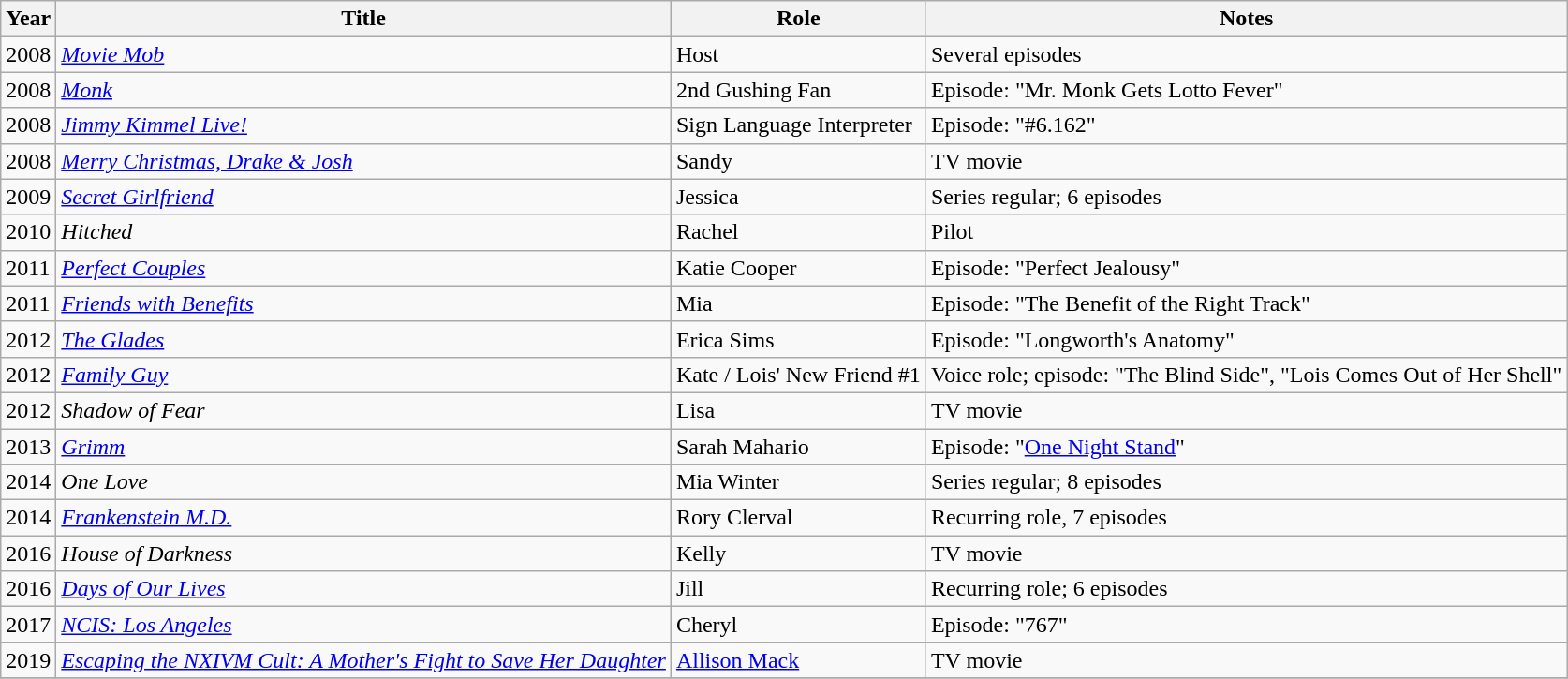<table class="wikitable sortable">
<tr>
<th>Year</th>
<th>Title</th>
<th>Role</th>
<th class="unsortable">Notes</th>
</tr>
<tr>
<td>2008</td>
<td><em><a href='#'>Movie Mob</a></em></td>
<td>Host</td>
<td>Several episodes</td>
</tr>
<tr>
<td>2008</td>
<td><em><a href='#'>Monk</a></em></td>
<td>2nd Gushing Fan</td>
<td>Episode: "Mr. Monk Gets Lotto Fever"</td>
</tr>
<tr>
<td>2008</td>
<td><em><a href='#'>Jimmy Kimmel Live!</a></em></td>
<td>Sign Language Interpreter</td>
<td>Episode: "#6.162"</td>
</tr>
<tr>
<td>2008</td>
<td><em><a href='#'>Merry Christmas, Drake & Josh</a></em></td>
<td>Sandy</td>
<td>TV movie</td>
</tr>
<tr>
<td>2009</td>
<td><em><a href='#'>Secret Girlfriend</a></em></td>
<td>Jessica</td>
<td>Series regular; 6 episodes</td>
</tr>
<tr>
<td>2010</td>
<td><em>Hitched</em></td>
<td>Rachel</td>
<td>Pilot</td>
</tr>
<tr>
<td>2011</td>
<td><em><a href='#'>Perfect Couples</a></em></td>
<td>Katie Cooper</td>
<td>Episode: "Perfect Jealousy"</td>
</tr>
<tr>
<td>2011</td>
<td><em><a href='#'>Friends with Benefits</a></em></td>
<td>Mia</td>
<td>Episode: "The Benefit of the Right Track"</td>
</tr>
<tr>
<td>2012</td>
<td><em><a href='#'>The Glades</a></em></td>
<td>Erica Sims</td>
<td>Episode: "Longworth's Anatomy"</td>
</tr>
<tr>
<td>2012</td>
<td><em><a href='#'>Family Guy</a></em></td>
<td>Kate / Lois' New Friend #1</td>
<td>Voice role; episode: "The Blind Side", "Lois Comes Out of Her Shell"</td>
</tr>
<tr>
<td>2012</td>
<td><em>Shadow of Fear</em></td>
<td>Lisa</td>
<td>TV movie</td>
</tr>
<tr>
<td>2013</td>
<td><em><a href='#'>Grimm</a></em></td>
<td>Sarah Mahario</td>
<td>Episode: "<a href='#'>One Night Stand</a>"</td>
</tr>
<tr>
<td>2014</td>
<td><em>One Love</em></td>
<td>Mia Winter</td>
<td>Series regular; 8 episodes</td>
</tr>
<tr>
<td>2014</td>
<td><em><a href='#'>Frankenstein M.D.</a></em></td>
<td>Rory Clerval</td>
<td>Recurring role, 7 episodes</td>
</tr>
<tr>
<td>2016</td>
<td><em>House of Darkness</em></td>
<td>Kelly</td>
<td>TV movie</td>
</tr>
<tr>
<td>2016</td>
<td><em><a href='#'>Days of Our Lives</a></em></td>
<td>Jill</td>
<td>Recurring role; 6 episodes</td>
</tr>
<tr>
<td>2017</td>
<td><em><a href='#'>NCIS: Los Angeles</a></em></td>
<td>Cheryl</td>
<td>Episode: "767"</td>
</tr>
<tr>
<td>2019</td>
<td><em><a href='#'>Escaping the NXIVM Cult: A Mother's Fight to Save Her Daughter</a></em></td>
<td><a href='#'>Allison Mack</a></td>
<td>TV movie</td>
</tr>
<tr>
</tr>
</table>
